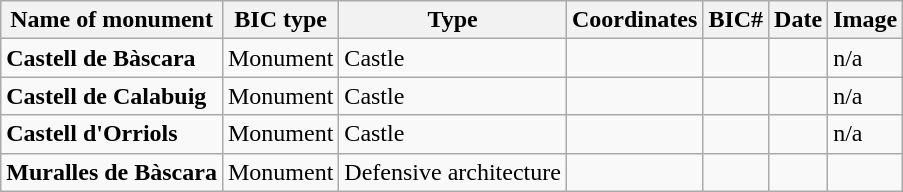<table class="wikitable">
<tr>
<th>Name of monument</th>
<th>BIC type</th>
<th>Type</th>
<th>Coordinates</th>
<th>BIC#</th>
<th>Date</th>
<th>Image</th>
</tr>
<tr>
<td><strong>Castell de Bàscara</strong></td>
<td>Monument</td>
<td>Castle</td>
<td></td>
<td></td>
<td></td>
<td>n/a</td>
</tr>
<tr>
<td><strong>Castell de Calabuig</strong></td>
<td>Monument</td>
<td>Castle</td>
<td></td>
<td></td>
<td></td>
<td>n/a</td>
</tr>
<tr>
<td><strong>Castell d'Orriols</strong></td>
<td>Monument</td>
<td>Castle</td>
<td></td>
<td></td>
<td></td>
<td>n/a</td>
</tr>
<tr>
<td><strong>Muralles de Bàscara</strong></td>
<td>Monument</td>
<td>Defensive architecture</td>
<td></td>
<td></td>
<td></td>
<td></td>
</tr>
</table>
